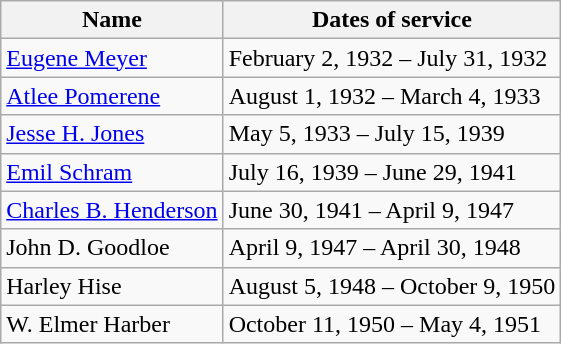<table class="wikitable">
<tr>
<th>Name</th>
<th>Dates of service</th>
</tr>
<tr>
<td><a href='#'>Eugene Meyer</a></td>
<td>February 2, 1932 – July 31, 1932</td>
</tr>
<tr>
<td><a href='#'>Atlee Pomerene</a></td>
<td>August 1, 1932 – March 4, 1933</td>
</tr>
<tr>
<td><a href='#'>Jesse H. Jones</a></td>
<td>May 5, 1933 – July 15, 1939</td>
</tr>
<tr>
<td><a href='#'>Emil Schram</a></td>
<td>July 16, 1939 – June 29, 1941</td>
</tr>
<tr>
<td><a href='#'>Charles B. Henderson</a></td>
<td>June 30, 1941 – April 9, 1947</td>
</tr>
<tr>
<td>John D. Goodloe</td>
<td>April 9, 1947 – April 30, 1948</td>
</tr>
<tr>
<td>Harley Hise</td>
<td>August 5, 1948 – October 9, 1950</td>
</tr>
<tr>
<td>W. Elmer Harber</td>
<td>October 11, 1950 – May 4, 1951</td>
</tr>
</table>
